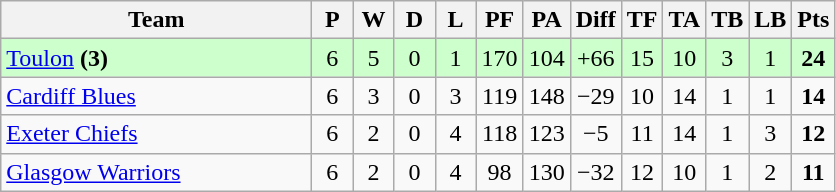<table class="wikitable" style="text-align:center">
<tr>
<th width="200">Team</th>
<th width="20">P</th>
<th width="20">W</th>
<th width="20">D</th>
<th width="20">L</th>
<th width="20">PF</th>
<th width="20">PA</th>
<th width="20">Diff</th>
<th width="20">TF</th>
<th width="20">TA</th>
<th width="20">TB</th>
<th width="20">LB</th>
<th width="20">Pts</th>
</tr>
<tr bgcolor="#ccffcc">
<td align=left> <a href='#'>Toulon</a> <strong>(3)</strong></td>
<td>6</td>
<td>5</td>
<td>0</td>
<td>1</td>
<td>170</td>
<td>104</td>
<td>+66</td>
<td>15</td>
<td>10</td>
<td>3</td>
<td>1</td>
<td><strong>24</strong></td>
</tr>
<tr>
<td align=left> <a href='#'>Cardiff Blues</a></td>
<td>6</td>
<td>3</td>
<td>0</td>
<td>3</td>
<td>119</td>
<td>148</td>
<td>−29</td>
<td>10</td>
<td>14</td>
<td>1</td>
<td>1</td>
<td><strong>14</strong></td>
</tr>
<tr>
<td align=left> <a href='#'>Exeter Chiefs</a></td>
<td>6</td>
<td>2</td>
<td>0</td>
<td>4</td>
<td>118</td>
<td>123</td>
<td>−5</td>
<td>11</td>
<td>14</td>
<td>1</td>
<td>3</td>
<td><strong>12</strong></td>
</tr>
<tr>
<td align=left> <a href='#'>Glasgow Warriors</a></td>
<td>6</td>
<td>2</td>
<td>0</td>
<td>4</td>
<td>98</td>
<td>130</td>
<td>−32</td>
<td>12</td>
<td>10</td>
<td>1</td>
<td>2</td>
<td><strong>11</strong></td>
</tr>
</table>
